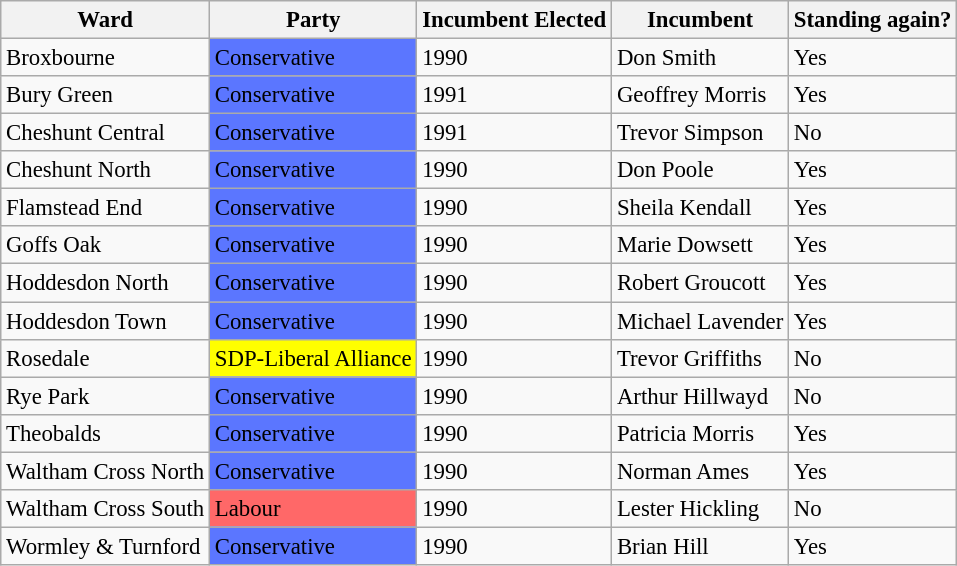<table class="wikitable" style="font-size: 95%;">
<tr>
<th>Ward</th>
<th>Party</th>
<th>Incumbent Elected</th>
<th>Incumbent</th>
<th>Standing again?</th>
</tr>
<tr>
<td>Broxbourne</td>
<td bgcolor="5B76FF">Conservative</td>
<td>1990</td>
<td>Don Smith</td>
<td>Yes</td>
</tr>
<tr>
<td>Bury Green</td>
<td bgcolor="5B76FF">Conservative</td>
<td>1991</td>
<td>Geoffrey Morris</td>
<td>Yes</td>
</tr>
<tr>
<td>Cheshunt Central</td>
<td bgcolor="5B76FF">Conservative</td>
<td>1991</td>
<td>Trevor Simpson</td>
<td>No</td>
</tr>
<tr>
<td>Cheshunt North</td>
<td bgcolor="5B76FF">Conservative</td>
<td>1990</td>
<td>Don Poole</td>
<td>Yes</td>
</tr>
<tr>
<td>Flamstead End</td>
<td bgcolor="5B76FF">Conservative</td>
<td>1990</td>
<td>Sheila Kendall</td>
<td>Yes</td>
</tr>
<tr>
<td>Goffs Oak</td>
<td bgcolor="5B76FF">Conservative</td>
<td>1990</td>
<td>Marie Dowsett</td>
<td>Yes</td>
</tr>
<tr>
<td>Hoddesdon North</td>
<td bgcolor="5B76FF">Conservative</td>
<td>1990</td>
<td>Robert Groucott</td>
<td>Yes</td>
</tr>
<tr>
<td>Hoddesdon Town</td>
<td bgcolor="5B76FF">Conservative</td>
<td>1990</td>
<td>Michael Lavender</td>
<td>Yes</td>
</tr>
<tr>
<td>Rosedale</td>
<td bgcolor=yellow>SDP-Liberal Alliance</td>
<td>1990</td>
<td>Trevor Griffiths</td>
<td>No</td>
</tr>
<tr>
<td>Rye Park</td>
<td bgcolor="5B76FF">Conservative</td>
<td>1990</td>
<td>Arthur Hillwayd</td>
<td>No</td>
</tr>
<tr>
<td>Theobalds</td>
<td bgcolor="5B76FF">Conservative</td>
<td>1990</td>
<td>Patricia Morris</td>
<td>Yes</td>
</tr>
<tr>
<td>Waltham Cross North</td>
<td bgcolor="5B76FF">Conservative</td>
<td>1990</td>
<td>Norman Ames</td>
<td>Yes</td>
</tr>
<tr>
<td>Waltham Cross South</td>
<td bgcolor="FF6868">Labour</td>
<td>1990</td>
<td>Lester Hickling</td>
<td>No</td>
</tr>
<tr>
<td>Wormley & Turnford</td>
<td bgcolor="5B76FF">Conservative</td>
<td>1990</td>
<td>Brian Hill</td>
<td>Yes</td>
</tr>
</table>
